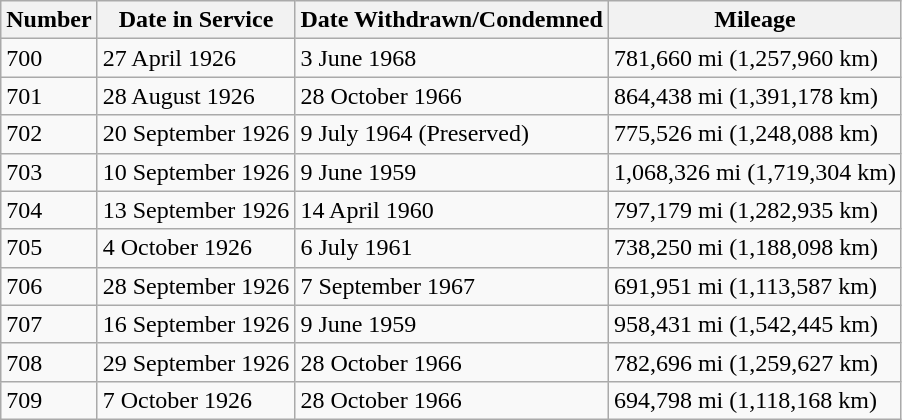<table class="wikitable">
<tr>
<th>Number</th>
<th>Date in Service</th>
<th>Date Withdrawn/Condemned</th>
<th>Mileage</th>
</tr>
<tr>
<td>700</td>
<td>27 April 1926</td>
<td>3 June 1968</td>
<td>781,660 mi (1,257,960 km)</td>
</tr>
<tr>
<td>701</td>
<td>28 August 1926</td>
<td>28 October 1966</td>
<td>864,438 mi (1,391,178 km)</td>
</tr>
<tr>
<td>702</td>
<td>20 September 1926</td>
<td>9 July 1964 (Preserved)</td>
<td>775,526 mi (1,248,088 km)</td>
</tr>
<tr>
<td>703</td>
<td>10 September 1926</td>
<td>9 June 1959</td>
<td>1,068,326 mi (1,719,304 km)</td>
</tr>
<tr>
<td>704</td>
<td>13 September 1926</td>
<td>14 April 1960</td>
<td>797,179 mi (1,282,935 km)</td>
</tr>
<tr>
<td>705</td>
<td>4 October 1926</td>
<td>6 July 1961</td>
<td>738,250 mi (1,188,098 km)</td>
</tr>
<tr>
<td>706</td>
<td>28 September 1926</td>
<td>7 September 1967</td>
<td>691,951 mi (1,113,587 km)</td>
</tr>
<tr>
<td>707</td>
<td>16 September 1926</td>
<td>9 June 1959</td>
<td>958,431 mi (1,542,445 km)</td>
</tr>
<tr>
<td>708</td>
<td>29 September 1926</td>
<td>28 October 1966</td>
<td>782,696 mi (1,259,627 km)</td>
</tr>
<tr>
<td>709</td>
<td>7 October 1926</td>
<td>28 October 1966</td>
<td>694,798 mi (1,118,168 km)</td>
</tr>
</table>
